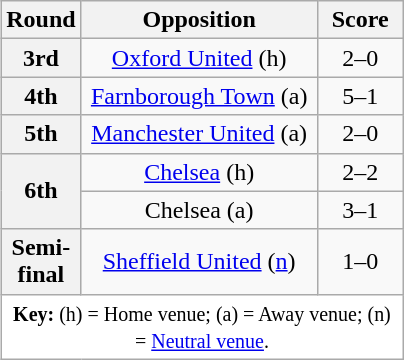<table class="wikitable plainrowheaders" style="text-align:center;margin-left:1em;float:right">
<tr>
<th width="25">Round</th>
<th width="150">Opposition</th>
<th width="50">Score</th>
</tr>
<tr>
<th scope=row style="text-align:center">3rd</th>
<td><a href='#'>Oxford United</a> (h)</td>
<td>2–0</td>
</tr>
<tr>
<th scope=row style="text-align:center">4th</th>
<td><a href='#'>Farnborough Town</a> (a)</td>
<td>5–1</td>
</tr>
<tr>
<th scope=row style="text-align:center">5th</th>
<td><a href='#'>Manchester United</a> (a)</td>
<td>2–0</td>
</tr>
<tr>
<th scope=row style="text-align:center" rowspan="2">6th</th>
<td><a href='#'>Chelsea</a> (h)</td>
<td>2–2</td>
</tr>
<tr>
<td>Chelsea (a)</td>
<td>3–1</td>
</tr>
<tr>
<th scope=row style="text-align:center">Semi-final</th>
<td><a href='#'>Sheffield United</a> (<a href='#'>n</a>)</td>
<td>1–0</td>
</tr>
<tr>
<td colspan="3" style="background-color:white;"><small><strong>Key:</strong> (h) = Home venue; (a) = Away venue; (n) = <a href='#'>Neutral venue</a>.</small></td>
</tr>
</table>
